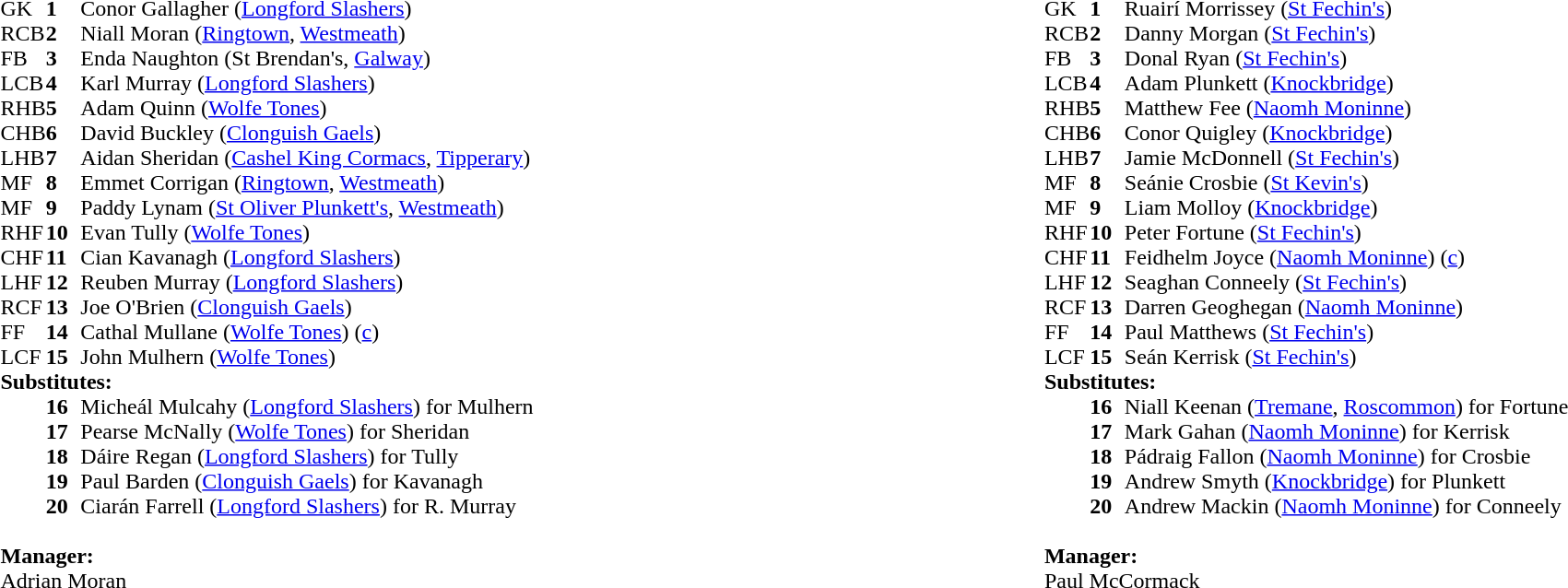<table style="width:100%;">
<tr>
<td style="vertical-align:top; width:50%"><br><table cellspacing="0" cellpadding="0">
<tr>
<th width="25"></th>
<th width="25"></th>
</tr>
<tr>
<td>GK</td>
<td><strong>1</strong></td>
<td>Conor Gallagher (<a href='#'>Longford Slashers</a>)</td>
</tr>
<tr>
<td>RCB</td>
<td><strong>2</strong></td>
<td>Niall Moran (<a href='#'>Ringtown</a>, <a href='#'>Westmeath</a>)</td>
</tr>
<tr>
<td>FB</td>
<td><strong>3</strong></td>
<td>Enda Naughton (St Brendan's, <a href='#'>Galway</a>)</td>
</tr>
<tr>
<td>LCB</td>
<td><strong>4</strong></td>
<td>Karl Murray (<a href='#'>Longford Slashers</a>)</td>
</tr>
<tr>
<td>RHB</td>
<td><strong>5</strong></td>
<td>Adam Quinn (<a href='#'>Wolfe Tones</a>)</td>
</tr>
<tr>
<td>CHB</td>
<td><strong>6</strong></td>
<td>David Buckley (<a href='#'>Clonguish Gaels</a>)</td>
</tr>
<tr>
<td>LHB</td>
<td><strong>7</strong></td>
<td>Aidan Sheridan (<a href='#'>Cashel King Cormacs</a>, <a href='#'>Tipperary</a>)</td>
</tr>
<tr>
<td>MF</td>
<td><strong>8</strong></td>
<td>Emmet Corrigan (<a href='#'>Ringtown</a>, <a href='#'>Westmeath</a>)</td>
</tr>
<tr>
<td>MF</td>
<td><strong>9</strong></td>
<td>Paddy Lynam (<a href='#'>St Oliver Plunkett's</a>, <a href='#'>Westmeath</a>)</td>
</tr>
<tr>
<td>RHF</td>
<td><strong>10</strong></td>
<td>Evan Tully (<a href='#'>Wolfe Tones</a>)</td>
</tr>
<tr>
<td>CHF</td>
<td><strong>11</strong></td>
<td>Cian Kavanagh (<a href='#'>Longford Slashers</a>)</td>
</tr>
<tr>
<td>LHF</td>
<td><strong>12</strong></td>
<td>Reuben Murray (<a href='#'>Longford Slashers</a>)</td>
</tr>
<tr>
<td>RCF</td>
<td><strong>13</strong></td>
<td>Joe O'Brien (<a href='#'>Clonguish Gaels</a>)</td>
</tr>
<tr>
<td>FF</td>
<td><strong>14</strong></td>
<td>Cathal Mullane (<a href='#'>Wolfe Tones</a>) (<a href='#'>c</a>)</td>
</tr>
<tr>
<td>LCF</td>
<td><strong>15</strong></td>
<td>John Mulhern (<a href='#'>Wolfe Tones</a>)</td>
</tr>
<tr>
<td colspan=3><strong>Substitutes:</strong></td>
</tr>
<tr>
<td></td>
<td><strong>16</strong></td>
<td>Micheál Mulcahy (<a href='#'>Longford Slashers</a>) for Mulhern</td>
</tr>
<tr>
<td></td>
<td><strong>17</strong></td>
<td>Pearse McNally (<a href='#'>Wolfe Tones</a>) for Sheridan</td>
</tr>
<tr>
<td></td>
<td><strong>18</strong></td>
<td>Dáire Regan (<a href='#'>Longford Slashers</a>) for Tully</td>
</tr>
<tr>
<td></td>
<td><strong>19</strong></td>
<td>Paul Barden (<a href='#'>Clonguish Gaels</a>) for Kavanagh</td>
</tr>
<tr>
<td></td>
<td><strong>20</strong></td>
<td>Ciarán Farrell (<a href='#'>Longford Slashers</a>) for R. Murray</td>
</tr>
<tr>
<td colspan=3><br><strong>Manager:</strong></td>
</tr>
<tr>
<td colspan="4">Adrian Moran</td>
</tr>
</table>
</td>
<td style="vertical-align:top; width:50%"><br><table cellspacing="0" cellpadding="0" style="margin:auto">
<tr>
<th width="25"></th>
<th width="25"></th>
</tr>
<tr>
<td>GK</td>
<td><strong>1</strong></td>
<td>Ruairí Morrissey (<a href='#'>St Fechin's</a>)</td>
</tr>
<tr>
<td>RCB</td>
<td><strong>2</strong></td>
<td>Danny Morgan (<a href='#'>St Fechin's</a>)</td>
</tr>
<tr>
<td>FB</td>
<td><strong>3</strong></td>
<td>Donal Ryan (<a href='#'>St Fechin's</a>)</td>
</tr>
<tr>
<td>LCB</td>
<td><strong>4</strong></td>
<td>Adam Plunkett (<a href='#'>Knockbridge</a>)</td>
</tr>
<tr>
<td>RHB</td>
<td><strong>5</strong></td>
<td>Matthew Fee (<a href='#'>Naomh Moninne</a>)</td>
</tr>
<tr>
<td>CHB</td>
<td><strong>6</strong></td>
<td>Conor Quigley (<a href='#'>Knockbridge</a>)</td>
</tr>
<tr>
<td>LHB</td>
<td><strong>7</strong></td>
<td>Jamie McDonnell (<a href='#'>St Fechin's</a>)</td>
</tr>
<tr>
<td>MF</td>
<td><strong>8</strong></td>
<td>Seánie Crosbie (<a href='#'>St Kevin's</a>)</td>
</tr>
<tr>
<td>MF</td>
<td><strong>9</strong></td>
<td>Liam Molloy (<a href='#'>Knockbridge</a>)</td>
</tr>
<tr>
<td>RHF</td>
<td><strong>10</strong></td>
<td>Peter Fortune (<a href='#'>St Fechin's</a>)</td>
</tr>
<tr>
<td>CHF</td>
<td><strong>11</strong></td>
<td>Feidhelm Joyce (<a href='#'>Naomh Moninne</a>) (<a href='#'>c</a>)</td>
</tr>
<tr>
<td>LHF</td>
<td><strong>12</strong></td>
<td>Seaghan Conneely (<a href='#'>St Fechin's</a>)</td>
</tr>
<tr>
<td>RCF</td>
<td><strong>13</strong></td>
<td>Darren Geoghegan (<a href='#'>Naomh Moninne</a>)</td>
</tr>
<tr>
<td>FF</td>
<td><strong>14</strong></td>
<td>Paul Matthews (<a href='#'>St Fechin's</a>)</td>
</tr>
<tr>
<td>LCF</td>
<td><strong>15</strong></td>
<td>Seán Kerrisk (<a href='#'>St Fechin's</a>)</td>
</tr>
<tr>
<td colspan=3><strong>Substitutes:</strong></td>
</tr>
<tr>
<td></td>
<td><strong>16</strong></td>
<td>Niall Keenan (<a href='#'>Tremane</a>, <a href='#'>Roscommon</a>) for Fortune</td>
</tr>
<tr>
<td></td>
<td><strong>17</strong></td>
<td>Mark Gahan (<a href='#'>Naomh Moninne</a>) for Kerrisk</td>
</tr>
<tr>
<td></td>
<td><strong>18</strong></td>
<td>Pádraig Fallon (<a href='#'>Naomh Moninne</a>) for Crosbie</td>
</tr>
<tr>
<td></td>
<td><strong>19</strong></td>
<td>Andrew Smyth (<a href='#'>Knockbridge</a>) for Plunkett</td>
</tr>
<tr>
<td></td>
<td><strong>20</strong></td>
<td>Andrew Mackin (<a href='#'>Naomh Moninne</a>) for Conneely</td>
</tr>
<tr>
<td colspan=3><br><strong>Manager:</strong></td>
</tr>
<tr>
<td colspan="4">Paul McCormack</td>
</tr>
<tr>
</tr>
</table>
</td>
</tr>
<tr>
</tr>
</table>
